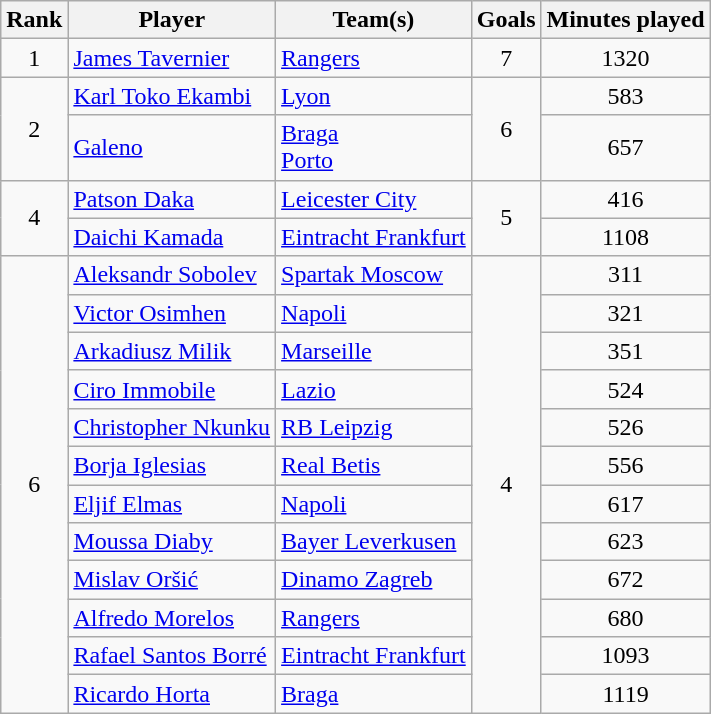<table class="wikitable" style="text-align:center">
<tr>
<th>Rank</th>
<th>Player</th>
<th>Team(s)</th>
<th>Goals</th>
<th>Minutes played</th>
</tr>
<tr>
<td>1</td>
<td align=left> <a href='#'>James Tavernier</a></td>
<td align=left> <a href='#'>Rangers</a></td>
<td>7</td>
<td>1320</td>
</tr>
<tr>
<td rowspan="2">2</td>
<td align=left> <a href='#'>Karl Toko Ekambi</a></td>
<td align=left> <a href='#'>Lyon</a></td>
<td rowspan="2">6</td>
<td>583</td>
</tr>
<tr>
<td align=left> <a href='#'>Galeno</a></td>
<td align=left> <a href='#'>Braga</a><br> <a href='#'>Porto</a></td>
<td>657</td>
</tr>
<tr>
<td rowspan="2">4</td>
<td align=left> <a href='#'>Patson Daka</a></td>
<td align=left> <a href='#'>Leicester City</a></td>
<td rowspan="2">5</td>
<td>416</td>
</tr>
<tr>
<td align=left> <a href='#'>Daichi Kamada</a></td>
<td align=left> <a href='#'>Eintracht Frankfurt</a></td>
<td>1108</td>
</tr>
<tr>
<td rowspan="12">6</td>
<td align=left> <a href='#'>Aleksandr Sobolev</a></td>
<td align=left> <a href='#'>Spartak Moscow</a></td>
<td rowspan="12">4</td>
<td>311</td>
</tr>
<tr>
<td align=left> <a href='#'>Victor Osimhen</a></td>
<td align=left> <a href='#'>Napoli</a></td>
<td>321</td>
</tr>
<tr>
<td align=left> <a href='#'>Arkadiusz Milik</a></td>
<td align=left> <a href='#'>Marseille</a></td>
<td>351</td>
</tr>
<tr>
<td align=left> <a href='#'>Ciro Immobile</a></td>
<td align=left> <a href='#'>Lazio</a></td>
<td>524</td>
</tr>
<tr>
<td align=left> <a href='#'>Christopher Nkunku</a></td>
<td align=left> <a href='#'>RB Leipzig</a></td>
<td>526</td>
</tr>
<tr>
<td align=left> <a href='#'>Borja Iglesias</a></td>
<td align=left> <a href='#'>Real Betis</a></td>
<td>556</td>
</tr>
<tr>
<td align=left> <a href='#'>Eljif Elmas</a></td>
<td align=left> <a href='#'>Napoli</a></td>
<td>617</td>
</tr>
<tr>
<td align=left> <a href='#'>Moussa Diaby</a></td>
<td align=left> <a href='#'>Bayer Leverkusen</a></td>
<td>623</td>
</tr>
<tr>
<td align=left> <a href='#'>Mislav Oršić</a></td>
<td align=left> <a href='#'>Dinamo Zagreb</a></td>
<td>672</td>
</tr>
<tr>
<td align=left> <a href='#'>Alfredo Morelos</a></td>
<td align=left> <a href='#'>Rangers</a></td>
<td>680</td>
</tr>
<tr>
<td align=left> <a href='#'>Rafael Santos Borré</a></td>
<td align=left> <a href='#'>Eintracht Frankfurt</a></td>
<td>1093</td>
</tr>
<tr>
<td align=left> <a href='#'>Ricardo Horta</a></td>
<td align=left> <a href='#'>Braga</a></td>
<td>1119</td>
</tr>
</table>
